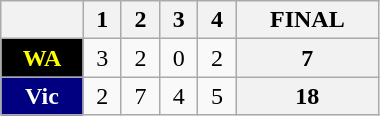<table class=wikitable style="width:20%;15%;15%;15%;15%;20%">
<tr>
<th></th>
<th>1</th>
<th>2</th>
<th>3</th>
<th>4</th>
<th>FINAL</th>
</tr>
<tr>
<th style="background:black; color:yellow">WA</th>
<td align=center>3</td>
<td align=center>2</td>
<td align=center>0</td>
<td align=center>2</td>
<th>7</th>
</tr>
<tr>
<th style="background:navy; color:white">Vic</th>
<td align=center>2</td>
<td align=center>7</td>
<td align=center>4</td>
<td align=center>5</td>
<th>18</th>
</tr>
</table>
